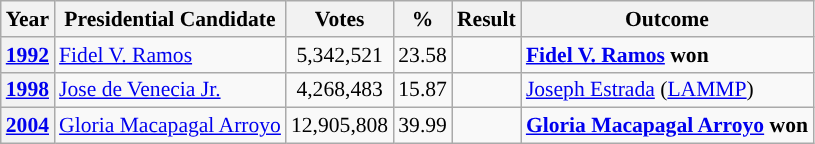<table class="wikitable" style="text-align:center; font-size:90%">
<tr>
<th>Year</th>
<th>Presidential Candidate</th>
<th>Votes</th>
<th>%</th>
<th>Result</th>
<th>Outcome</th>
</tr>
<tr>
<th><a href='#'>1992</a></th>
<td align="left"><a href='#'>Fidel V. Ramos</a></td>
<td>5,342,521</td>
<td>23.58</td>
<td></td>
<td align="left" style="background:"><strong><a href='#'>Fidel V. Ramos</a></strong> <strong>won</strong></td>
</tr>
<tr>
<th><a href='#'>1998</a></th>
<td align="left"><a href='#'>Jose de Venecia Jr.</a></td>
<td>4,268,483</td>
<td>15.87</td>
<td></td>
<td align="left"><a href='#'>Joseph Estrada</a> (<a href='#'>LAMMP</a>)</td>
</tr>
<tr>
<th><a href='#'>2004</a></th>
<td align="left"><a href='#'>Gloria Macapagal Arroyo</a></td>
<td>12,905,808</td>
<td>39.99</td>
<td></td>
<td align="left" style="background:"><strong><a href='#'>Gloria Macapagal Arroyo</a></strong> <strong>won</strong></td>
</tr>
</table>
